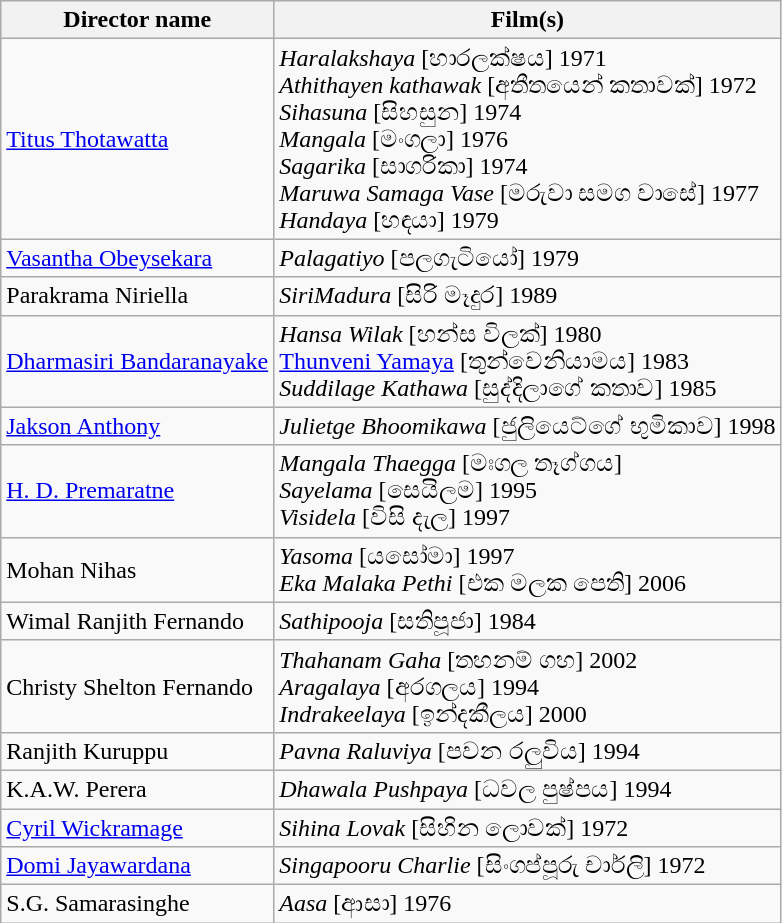<table class="wikitable">
<tr>
<th>Director name</th>
<th>Film(s)</th>
</tr>
<tr>
<td><a href='#'>Titus Thotawatta</a></td>
<td><em>Haralakshaya</em> [හාරලක්ෂය] 1971<br><em>Athithayen kathawak</em> [අතීතයෙන් කතාවක්] 1972<br><em>Sihasuna</em> [සිහසුන] 1974<br><em>Mangala</em> [මංගලා] 1976<br><em>Sagarika</em> [සාගරිකා] 1974<br><em>Maruwa Samaga Vase</em> [මරුවා සමග වාසේ] 1977<br><em>Handaya</em> [හඳයා] 1979</td>
</tr>
<tr>
<td><a href='#'>Vasantha Obeysekara</a></td>
<td><em>Palagatiyo</em> [පලගැටියෝ] 1979</td>
</tr>
<tr>
<td>Parakrama Niriella</td>
<td><em>SiriMadura</em> [සිරි මෑදුර] 1989</td>
</tr>
<tr>
<td><a href='#'>Dharmasiri Bandaranayake</a></td>
<td><em>Hansa Wilak</em> [හන්ස විලක්] 1980<br><a href='#'>Thunveni Yamaya</a> [තුන්වෙනියාමය] 1983<br><em>Suddilage Kathawa</em> [සුද්දිලාගේ කතාව] 1985</td>
</tr>
<tr>
<td><a href='#'>Jakson Anthony</a></td>
<td><em>Julietge Bhoomikawa</em> [ජුලියෙට්ගේ භුමිකාව] 1998</td>
</tr>
<tr>
<td><a href='#'>H. D. Premaratne</a></td>
<td><em>Mangala Thaegga</em> [මඃගල තෑග්ගය]<br><em>Sayelama</em> [සෙයිලම] 1995<br><em>Visidela</em> [විසි දැල] 1997</td>
</tr>
<tr>
<td>Mohan Nihas</td>
<td><em>Yasoma</em> [යසෝමා] 1997<br><em>Eka Malaka Pethi</em> [එක මලක පෙති] 2006</td>
</tr>
<tr>
<td>Wimal Ranjith Fernando</td>
<td><em>Sathipooja</em> [සතිපූජා] 1984</td>
</tr>
<tr>
<td>Christy Shelton Fernando</td>
<td><em>Thahanam Gaha</em> [තහනම් ගහ] 2002<br><em>Aragalaya</em> [අරගලය] 1994<br><em>Indrakeelaya</em> [ඉන්දකීලය] 2000</td>
</tr>
<tr>
<td>Ranjith Kuruppu</td>
<td><em>Pavna Raluviya</em> [පවන රලුවිය] 1994</td>
</tr>
<tr>
<td>K.A.W. Perera</td>
<td><em>Dhawala Pushpaya</em> [ධවල පුෂ්පය] 1994</td>
</tr>
<tr>
<td><a href='#'>Cyril Wickramage</a></td>
<td><em>Sihina Lovak</em> [සිහින ලොවක්] 1972</td>
</tr>
<tr>
<td><a href='#'>Domi Jayawardana</a></td>
<td><em>Singapooru Charlie</em> [සිංගප්පූරු චාර්ලි] 1972</td>
</tr>
<tr>
<td>S.G. Samarasinghe</td>
<td><em>Aasa</em> [ආසා] 1976</td>
</tr>
</table>
